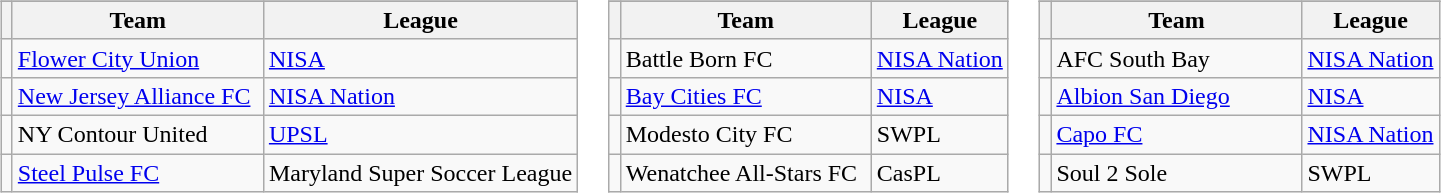<table>
<tr valign=top>
<td><br><table class="wikitable">
<tr>
</tr>
<tr>
<th></th>
<th width=160>Team</th>
<th>League</th>
</tr>
<tr>
<td align=center></td>
<td><a href='#'>Flower City Union</a></td>
<td><a href='#'>NISA</a></td>
</tr>
<tr>
<td align=center></td>
<td><a href='#'>New Jersey Alliance FC</a></td>
<td><a href='#'>NISA Nation</a></td>
</tr>
<tr>
<td align=center></td>
<td>NY Contour United</td>
<td><a href='#'>UPSL</a></td>
</tr>
<tr>
<td align=center></td>
<td><a href='#'>Steel Pulse FC</a></td>
<td>Maryland Super Soccer League</td>
</tr>
</table>
</td>
<td><br><table class="wikitable">
<tr>
</tr>
<tr>
<th></th>
<th width=160>Team</th>
<th>League</th>
</tr>
<tr>
<td align=center></td>
<td>Battle Born FC</td>
<td><a href='#'>NISA Nation</a></td>
</tr>
<tr>
<td align=center></td>
<td><a href='#'>Bay Cities FC</a></td>
<td><a href='#'>NISA</a></td>
</tr>
<tr>
<td align=center></td>
<td>Modesto City FC</td>
<td>SWPL</td>
</tr>
<tr>
<td align=center></td>
<td>Wenatchee All-Stars FC</td>
<td>CasPL</td>
</tr>
</table>
</td>
<td><br><table class="wikitable">
<tr>
</tr>
<tr>
<th></th>
<th width=160>Team</th>
<th>League</th>
</tr>
<tr>
<td align=center></td>
<td>AFC South Bay</td>
<td><a href='#'>NISA Nation</a></td>
</tr>
<tr>
<td align=center></td>
<td><a href='#'>Albion San Diego</a></td>
<td><a href='#'>NISA</a></td>
</tr>
<tr>
<td align=center></td>
<td><a href='#'>Capo FC</a></td>
<td><a href='#'>NISA Nation</a></td>
</tr>
<tr>
<td align=center></td>
<td>Soul 2 Sole</td>
<td>SWPL</td>
</tr>
</table>
</td>
</tr>
</table>
